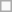<table class=wikitable>
<tr>
<td> </td>
</tr>
</table>
